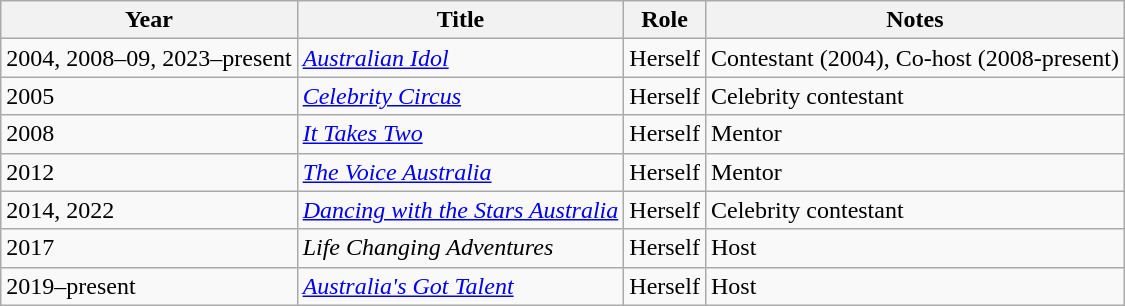<table class="wikitable sortable">
<tr>
<th>Year</th>
<th>Title</th>
<th>Role</th>
<th class="unsortable">Notes</th>
</tr>
<tr>
<td>2004, 2008–09, 2023–present</td>
<td><em><a href='#'>Australian Idol</a></em></td>
<td>Herself</td>
<td>Contestant (2004), Co-host (2008-present)</td>
</tr>
<tr>
<td>2005</td>
<td><em><a href='#'>Celebrity Circus</a></em></td>
<td>Herself</td>
<td>Celebrity contestant</td>
</tr>
<tr>
<td>2008</td>
<td><em><a href='#'>It Takes Two</a></em></td>
<td>Herself</td>
<td>Mentor</td>
</tr>
<tr>
<td>2012</td>
<td><em><a href='#'>The Voice Australia</a></em></td>
<td>Herself</td>
<td>Mentor</td>
</tr>
<tr>
<td>2014, 2022</td>
<td><em><a href='#'>Dancing with the Stars Australia</a></em></td>
<td>Herself</td>
<td>Celebrity contestant</td>
</tr>
<tr>
<td>2017</td>
<td><em>Life Changing Adventures</em></td>
<td>Herself</td>
<td>Host</td>
</tr>
<tr>
<td>2019–present</td>
<td><em><a href='#'>Australia's Got Talent</a></em></td>
<td>Herself</td>
<td>Host</td>
</tr>
</table>
